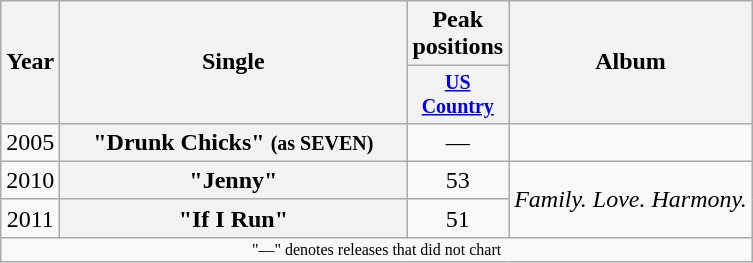<table class="wikitable plainrowheaders" style="text-align:center;">
<tr>
<th rowspan="2">Year</th>
<th rowspan="2" style="width:14em;">Single</th>
<th>Peak positions</th>
<th rowspan="2">Album</th>
</tr>
<tr style="font-size:smaller;">
<th style="width:60px;"><a href='#'>US Country</a><br></th>
</tr>
<tr>
<td>2005</td>
<th scope="row">"Drunk Chicks" <small>(as SEVEN)</small></th>
<td>—</td>
<td></td>
</tr>
<tr>
<td>2010</td>
<th scope="row">"Jenny"</th>
<td>53</td>
<td style="text-align:left;" rowspan="2"><em>Family. Love. Harmony.</em></td>
</tr>
<tr>
<td>2011</td>
<th scope="row">"If I Run"</th>
<td>51</td>
</tr>
<tr>
<td colspan="4" style="font-size:8pt">"—" denotes releases that did not chart</td>
</tr>
</table>
